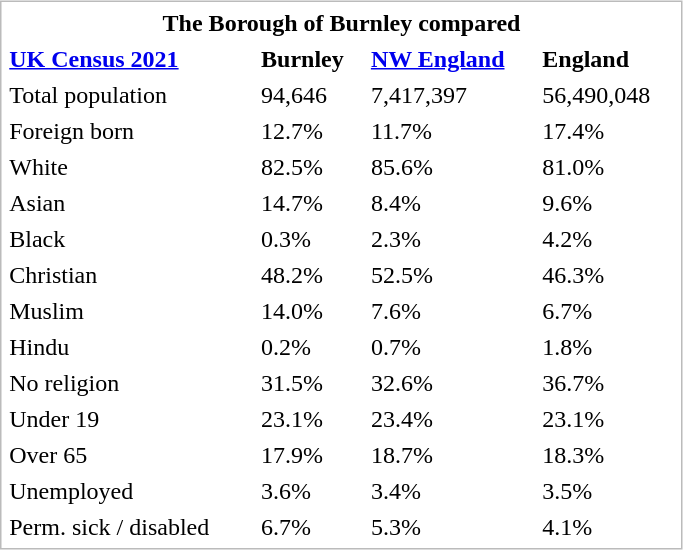<table id="toc" style="float: right; margin: .3em; width: 36%; border:1px solid #BBB;" cellspacing=4>
<tr>
<th colspan="4"><strong>The Borough of Burnley compared</strong></th>
</tr>
<tr>
<td><strong><a href='#'>UK Census 2021</a></strong></td>
<td><strong>Burnley</strong></td>
<td><strong><a href='#'>NW England</a></strong></td>
<td><strong>England</strong></td>
</tr>
<tr>
<td>Total population</td>
<td>94,646</td>
<td>7,417,397</td>
<td>56,490,048</td>
</tr>
<tr>
<td>Foreign born</td>
<td>12.7%</td>
<td>11.7%</td>
<td>17.4%</td>
</tr>
<tr>
<td>White</td>
<td>82.5%</td>
<td>85.6%</td>
<td>81.0%</td>
</tr>
<tr>
<td>Asian</td>
<td>14.7%</td>
<td>8.4%</td>
<td>9.6%</td>
</tr>
<tr>
<td>Black</td>
<td>0.3%</td>
<td>2.3%</td>
<td>4.2%</td>
</tr>
<tr>
<td>Christian</td>
<td>48.2%</td>
<td>52.5%</td>
<td>46.3%</td>
</tr>
<tr>
<td>Muslim</td>
<td>14.0%</td>
<td>7.6%</td>
<td>6.7%</td>
</tr>
<tr>
<td>Hindu</td>
<td>0.2%</td>
<td>0.7%</td>
<td>1.8%</td>
</tr>
<tr>
<td>No religion</td>
<td>31.5%</td>
<td>32.6%</td>
<td>36.7%</td>
</tr>
<tr>
<td>Under 19</td>
<td>23.1%</td>
<td>23.4%</td>
<td>23.1%</td>
</tr>
<tr>
<td>Over 65</td>
<td>17.9%</td>
<td>18.7%</td>
<td>18.3%</td>
</tr>
<tr>
<td>Unemployed</td>
<td>3.6%</td>
<td>3.4%</td>
<td>3.5%</td>
</tr>
<tr>
<td>Perm. sick / disabled</td>
<td>6.7%</td>
<td>5.3%</td>
<td>4.1%</td>
</tr>
</table>
